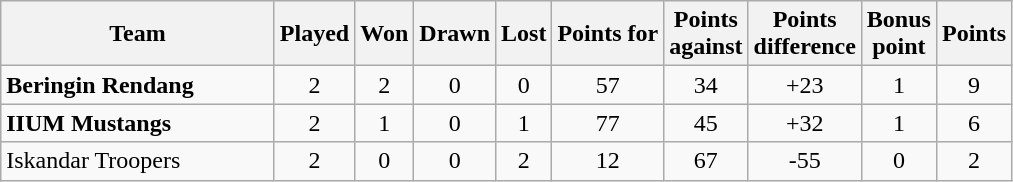<table class="wikitable" style="text-align:center">
<tr>
<th width=175>Team</th>
<th>Played</th>
<th>Won</th>
<th>Drawn</th>
<th>Lost</th>
<th>Points for</th>
<th>Points<br>against</th>
<th>Points<br>difference</th>
<th>Bonus<br>point</th>
<th>Points</th>
</tr>
<tr>
<td align="left"><strong>Beringin Rendang</strong></td>
<td>2</td>
<td>2</td>
<td>0</td>
<td>0</td>
<td>57</td>
<td>34</td>
<td>+23</td>
<td>1</td>
<td>9</td>
</tr>
<tr>
<td align="left"><strong>IIUM Mustangs</strong></td>
<td>2</td>
<td>1</td>
<td>0</td>
<td>1</td>
<td>77</td>
<td>45</td>
<td>+32</td>
<td>1</td>
<td>6</td>
</tr>
<tr>
<td align="left">Iskandar Troopers</td>
<td>2</td>
<td>0</td>
<td>0</td>
<td>2</td>
<td>12</td>
<td>67</td>
<td>-55</td>
<td>0</td>
<td>2</td>
</tr>
</table>
